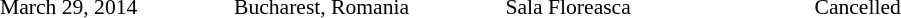<table cellpadding="2" style="border: 0px solid darkgray; font-size:90%">
<tr>
<th width="150"></th>
<th width="175"></th>
<th width="200"></th>
<th width="450"></th>
</tr>
<tr border="0">
<td>March 29, 2014</td>
<td>Bucharest, Romania</td>
<td>Sala Floreasca</td>
<td>Cancelled</td>
</tr>
</table>
